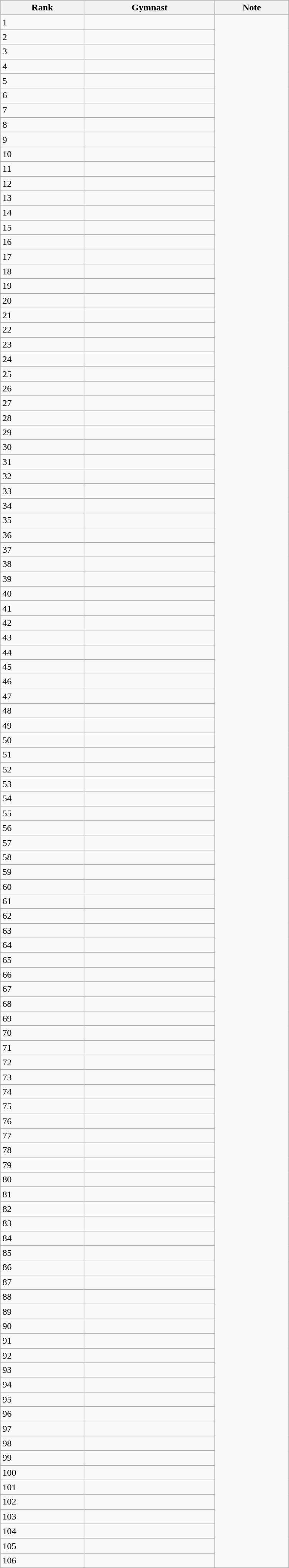<table class="wikitable" width=500>
<tr bgcolor="#efefef">
<th>Rank</th>
<th>Gymnast</th>
<th>Note</th>
</tr>
<tr>
<td>1</td>
<td></td>
</tr>
<tr>
<td>2</td>
<td></td>
</tr>
<tr>
<td>3</td>
<td></td>
</tr>
<tr>
<td>4</td>
<td></td>
</tr>
<tr>
<td>5</td>
<td></td>
</tr>
<tr>
<td>6</td>
<td></td>
</tr>
<tr>
<td>7</td>
<td></td>
</tr>
<tr>
<td>8</td>
<td></td>
</tr>
<tr>
<td>9</td>
<td></td>
</tr>
<tr>
<td>10</td>
<td></td>
</tr>
<tr>
<td>11</td>
<td></td>
</tr>
<tr>
<td>12</td>
<td></td>
</tr>
<tr>
<td>13</td>
<td></td>
</tr>
<tr>
<td>14</td>
<td></td>
</tr>
<tr>
<td>15</td>
<td></td>
</tr>
<tr>
<td>16</td>
<td></td>
</tr>
<tr>
<td>17</td>
<td></td>
</tr>
<tr>
<td>18</td>
<td></td>
</tr>
<tr>
<td>19</td>
<td></td>
</tr>
<tr>
<td>20</td>
<td></td>
</tr>
<tr>
<td>21</td>
<td></td>
</tr>
<tr>
<td>22</td>
<td></td>
</tr>
<tr>
<td>23</td>
<td></td>
</tr>
<tr>
<td>24</td>
<td></td>
</tr>
<tr>
<td>25</td>
<td></td>
</tr>
<tr>
<td>26</td>
<td></td>
</tr>
<tr>
<td>27</td>
<td></td>
</tr>
<tr>
<td>28</td>
<td></td>
</tr>
<tr>
<td>29</td>
<td></td>
</tr>
<tr>
<td>30</td>
<td></td>
</tr>
<tr>
<td>31</td>
<td></td>
</tr>
<tr>
<td>32</td>
<td></td>
</tr>
<tr>
<td>33</td>
<td></td>
</tr>
<tr>
<td>34</td>
<td></td>
</tr>
<tr>
<td>35</td>
<td></td>
</tr>
<tr>
<td>36</td>
<td></td>
</tr>
<tr>
<td>37</td>
<td></td>
</tr>
<tr>
<td>38</td>
<td></td>
</tr>
<tr>
<td>39</td>
<td></td>
</tr>
<tr>
<td>40</td>
<td></td>
</tr>
<tr>
<td>41</td>
<td></td>
</tr>
<tr>
<td>42</td>
<td></td>
</tr>
<tr>
<td>43</td>
<td></td>
</tr>
<tr>
<td>44</td>
<td></td>
</tr>
<tr>
<td>45</td>
<td></td>
</tr>
<tr>
<td>46</td>
<td></td>
</tr>
<tr>
<td>47</td>
<td></td>
</tr>
<tr>
<td>48</td>
<td></td>
</tr>
<tr>
<td>49</td>
<td></td>
</tr>
<tr>
<td>50</td>
<td></td>
</tr>
<tr>
<td>51</td>
<td></td>
</tr>
<tr>
<td>52</td>
<td></td>
</tr>
<tr>
<td>53</td>
<td></td>
</tr>
<tr>
<td>54</td>
<td></td>
</tr>
<tr>
<td>55</td>
<td></td>
</tr>
<tr>
<td>56</td>
<td></td>
</tr>
<tr>
<td>57</td>
<td></td>
</tr>
<tr>
<td>58</td>
<td></td>
</tr>
<tr>
<td>59</td>
<td></td>
</tr>
<tr>
<td>60</td>
<td></td>
</tr>
<tr>
<td>61</td>
<td></td>
</tr>
<tr>
<td>62</td>
<td></td>
</tr>
<tr>
<td>63</td>
<td></td>
</tr>
<tr>
<td>64</td>
<td></td>
</tr>
<tr>
<td>65</td>
<td></td>
</tr>
<tr>
<td>66</td>
<td></td>
</tr>
<tr>
<td>67</td>
<td></td>
</tr>
<tr>
<td>68</td>
<td></td>
</tr>
<tr>
<td>69</td>
<td></td>
</tr>
<tr>
<td>70</td>
<td></td>
</tr>
<tr>
<td>71</td>
<td></td>
</tr>
<tr>
<td>72</td>
<td></td>
</tr>
<tr>
<td>73</td>
<td></td>
</tr>
<tr>
<td>74</td>
<td></td>
</tr>
<tr>
<td>75</td>
<td></td>
</tr>
<tr>
<td>76</td>
<td></td>
</tr>
<tr>
<td>77</td>
<td></td>
</tr>
<tr>
<td>78</td>
<td></td>
</tr>
<tr>
<td>79</td>
<td></td>
</tr>
<tr>
<td>80</td>
<td></td>
</tr>
<tr>
<td>81</td>
<td></td>
</tr>
<tr>
<td>82</td>
<td></td>
</tr>
<tr>
<td>83</td>
<td></td>
</tr>
<tr>
<td>84</td>
<td></td>
</tr>
<tr>
<td>85</td>
<td></td>
</tr>
<tr>
<td>86</td>
<td></td>
</tr>
<tr>
<td>87</td>
<td></td>
</tr>
<tr>
<td>88</td>
<td></td>
</tr>
<tr>
<td>89</td>
<td></td>
</tr>
<tr>
<td>90</td>
<td></td>
</tr>
<tr>
<td>91</td>
<td></td>
</tr>
<tr>
<td>92</td>
<td></td>
</tr>
<tr>
<td>93</td>
<td></td>
</tr>
<tr>
<td>94</td>
<td></td>
</tr>
<tr>
<td>95</td>
<td></td>
</tr>
<tr>
<td>96</td>
<td></td>
</tr>
<tr>
<td>97</td>
<td></td>
</tr>
<tr>
<td>98</td>
<td></td>
</tr>
<tr>
<td>99</td>
<td></td>
</tr>
<tr>
<td>100</td>
<td></td>
</tr>
<tr>
<td>101</td>
<td></td>
</tr>
<tr>
<td>102</td>
<td></td>
</tr>
<tr>
<td>103</td>
<td></td>
</tr>
<tr>
<td>104</td>
<td></td>
</tr>
<tr>
<td>105</td>
<td></td>
</tr>
<tr>
<td>106</td>
<td></td>
</tr>
</table>
